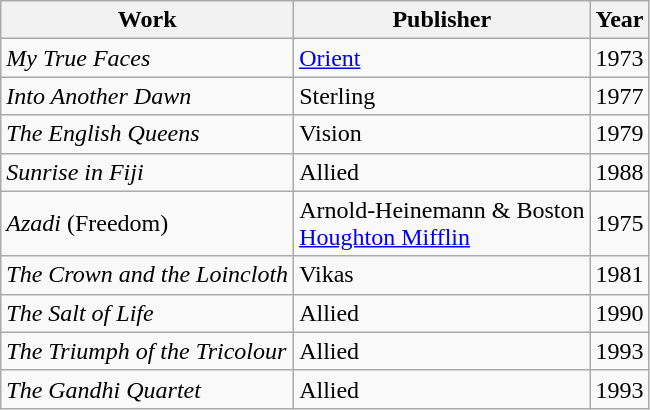<table class="wikitable">
<tr>
<th>Work</th>
<th>Publisher</th>
<th>Year</th>
</tr>
<tr>
<td><em>My True Faces</em></td>
<td><a href='#'>Orient</a></td>
<td>1973</td>
</tr>
<tr>
<td><em>Into Another Dawn</em></td>
<td>Sterling</td>
<td>1977</td>
</tr>
<tr>
<td><em>The English Queens</em></td>
<td>Vision</td>
<td>1979</td>
</tr>
<tr>
<td><em>Sunrise in Fiji</em></td>
<td>Allied</td>
<td>1988</td>
</tr>
<tr>
<td><em>Azadi</em> (Freedom)</td>
<td>Arnold-Heinemann & Boston<br><a href='#'>Houghton Mifflin</a></td>
<td>1975</td>
</tr>
<tr>
<td><em>The Crown and the Loincloth</em></td>
<td>Vikas</td>
<td>1981</td>
</tr>
<tr>
<td><em>The Salt of Life</em></td>
<td>Allied</td>
<td>1990</td>
</tr>
<tr>
<td><em>The Triumph of the Tricolour</em></td>
<td>Allied</td>
<td>1993</td>
</tr>
<tr>
<td><em>The Gandhi Quartet</em></td>
<td>Allied</td>
<td>1993</td>
</tr>
</table>
